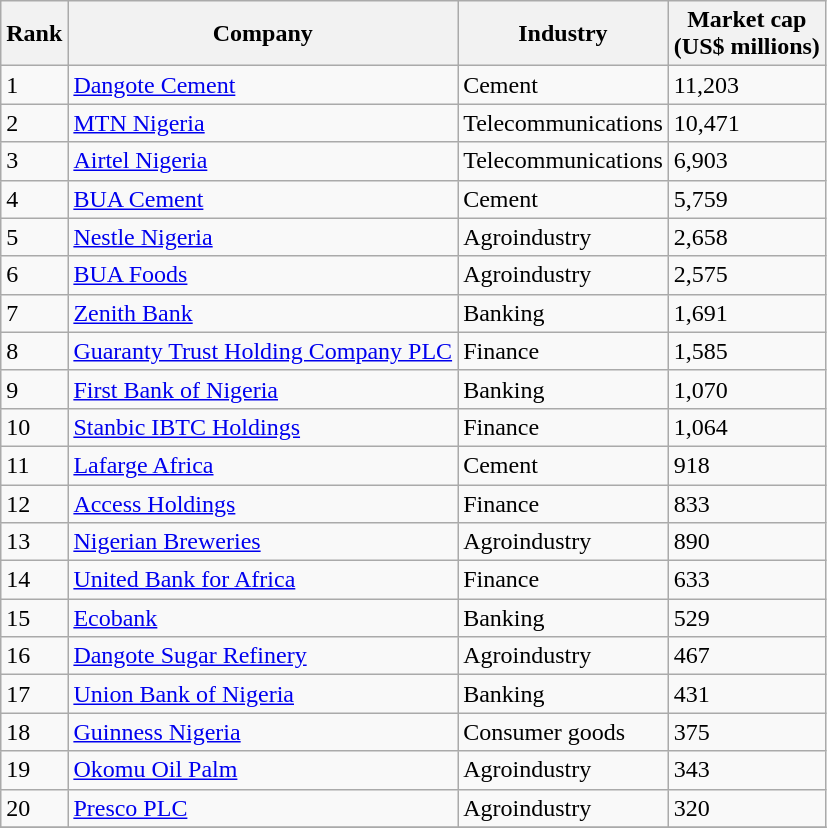<table class="wikitable sortable">
<tr>
<th>Rank</th>
<th>Company</th>
<th>Industry</th>
<th>Market cap<br>(US$ millions)</th>
</tr>
<tr>
<td>1</td>
<td><a href='#'>Dangote Cement</a></td>
<td>Cement</td>
<td>11,203</td>
</tr>
<tr>
<td>2</td>
<td><a href='#'>MTN Nigeria</a></td>
<td>Telecommunications</td>
<td>10,471</td>
</tr>
<tr>
<td>3</td>
<td><a href='#'>Airtel Nigeria</a></td>
<td>Telecommunications</td>
<td>6,903</td>
</tr>
<tr>
<td>4</td>
<td><a href='#'>BUA Cement</a></td>
<td>Cement</td>
<td>5,759</td>
</tr>
<tr>
<td>5</td>
<td><a href='#'>Nestle Nigeria</a></td>
<td>Agroindustry</td>
<td>2,658</td>
</tr>
<tr>
<td>6</td>
<td><a href='#'>BUA Foods</a></td>
<td>Agroindustry</td>
<td>2,575</td>
</tr>
<tr>
<td>7</td>
<td><a href='#'>Zenith Bank</a></td>
<td>Banking</td>
<td>1,691</td>
</tr>
<tr>
<td>8</td>
<td><a href='#'>Guaranty Trust Holding Company PLC</a></td>
<td>Finance</td>
<td>1,585</td>
</tr>
<tr>
<td>9</td>
<td><a href='#'>First Bank of Nigeria</a></td>
<td>Banking</td>
<td>1,070</td>
</tr>
<tr>
<td>10</td>
<td><a href='#'>Stanbic IBTC Holdings</a></td>
<td>Finance</td>
<td>1,064</td>
</tr>
<tr>
<td>11</td>
<td><a href='#'>Lafarge Africa</a></td>
<td>Cement</td>
<td>918</td>
</tr>
<tr>
<td>12</td>
<td><a href='#'>Access Holdings</a></td>
<td>Finance</td>
<td>833</td>
</tr>
<tr>
<td>13</td>
<td><a href='#'>Nigerian Breweries</a></td>
<td>Agroindustry</td>
<td>890</td>
</tr>
<tr>
<td>14</td>
<td><a href='#'>United Bank for Africa</a></td>
<td>Finance</td>
<td>633</td>
</tr>
<tr>
<td>15</td>
<td><a href='#'>Ecobank</a></td>
<td>Banking</td>
<td>529</td>
</tr>
<tr>
<td>16</td>
<td><a href='#'>Dangote Sugar Refinery</a></td>
<td>Agroindustry</td>
<td>467</td>
</tr>
<tr>
<td>17</td>
<td><a href='#'>Union Bank of Nigeria</a></td>
<td>Banking</td>
<td>431</td>
</tr>
<tr>
<td>18</td>
<td><a href='#'>Guinness Nigeria</a></td>
<td>Consumer goods</td>
<td>375</td>
</tr>
<tr>
<td>19</td>
<td><a href='#'>Okomu Oil Palm</a></td>
<td>Agroindustry</td>
<td>343</td>
</tr>
<tr>
<td>20</td>
<td><a href='#'>Presco PLC</a></td>
<td>Agroindustry</td>
<td>320</td>
</tr>
<tr>
</tr>
</table>
